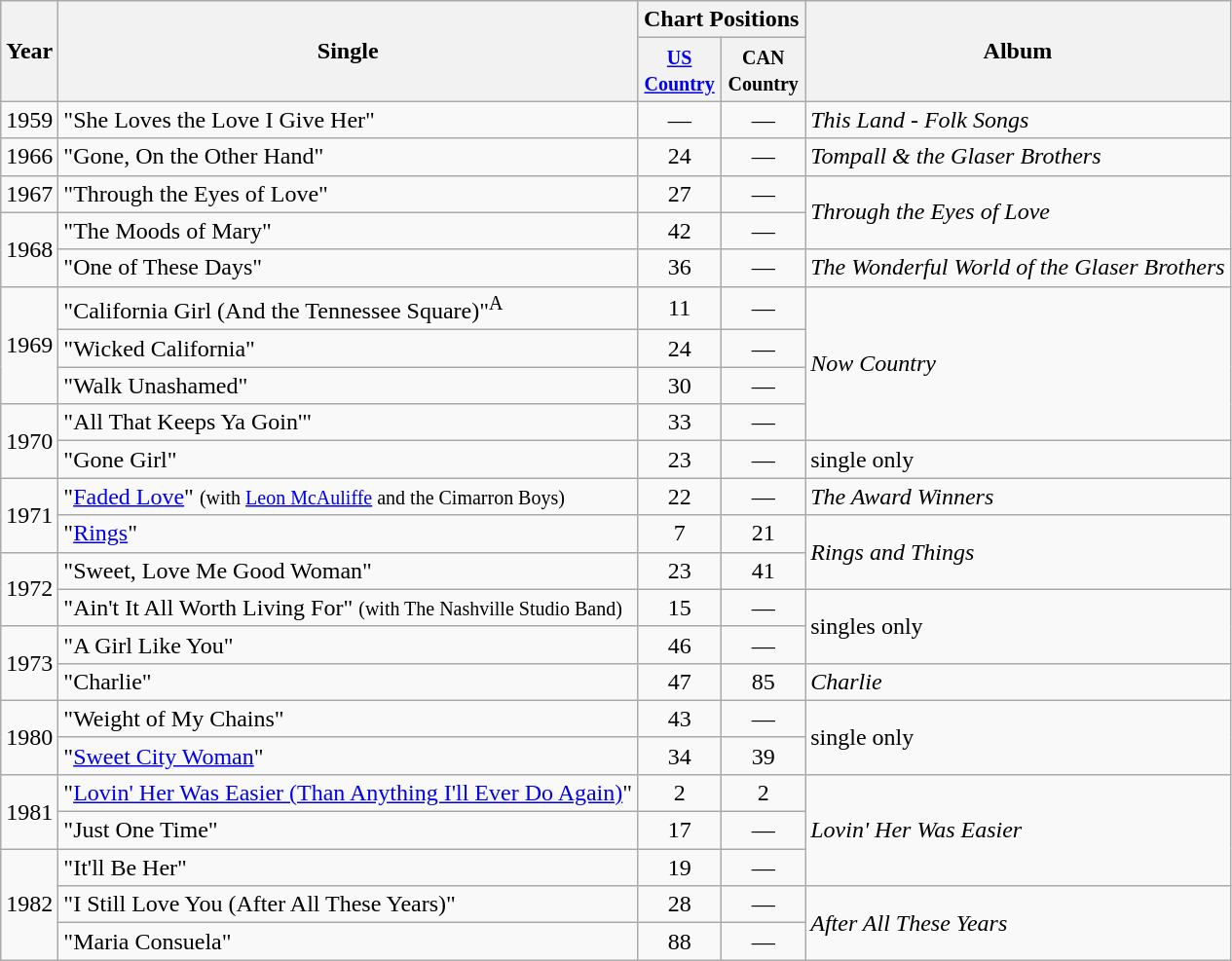<table class="wikitable">
<tr>
<th rowspan="2">Year</th>
<th rowspan="2">Single</th>
<th colspan="2">Chart Positions</th>
<th rowspan="2">Album</th>
</tr>
<tr>
<th width=50><small><a href='#'>US Country</a></small></th>
<th width=50><small>CAN Country</small></th>
</tr>
<tr>
<td>1959</td>
<td>"She Loves the Love I Give Her"</td>
<td style="text-align:center;">—</td>
<td style="text-align:center;">—</td>
<td><em>This Land - Folk Songs</em></td>
</tr>
<tr>
<td>1966</td>
<td>"Gone, On the Other Hand"</td>
<td style="text-align:center;">24</td>
<td style="text-align:center;">—</td>
<td><em>Tompall & the Glaser Brothers</em></td>
</tr>
<tr>
<td>1967</td>
<td>"Through the Eyes of Love"</td>
<td style="text-align:center;">27</td>
<td style="text-align:center;">—</td>
<td rowspan="2"><em>Through the Eyes of Love</em></td>
</tr>
<tr>
<td rowspan=2>1968</td>
<td>"The Moods of Mary"</td>
<td style="text-align:center;">42</td>
<td style="text-align:center;">—</td>
</tr>
<tr>
<td>"One of These Days"</td>
<td style="text-align:center;">36</td>
<td style="text-align:center;">—</td>
<td><em>The Wonderful World of the Glaser Brothers</em></td>
</tr>
<tr>
<td rowspan="3">1969</td>
<td>"California Girl (And the Tennessee Square)"<sup>A</sup></td>
<td style="text-align:center;">11</td>
<td style="text-align:center;">—</td>
<td rowspan="4"><em>Now Country</em></td>
</tr>
<tr>
<td>"Wicked California"</td>
<td style="text-align:center;">24</td>
<td style="text-align:center;">—</td>
</tr>
<tr>
<td>"Walk Unashamed"</td>
<td style="text-align:center;">30</td>
<td style="text-align:center;">—</td>
</tr>
<tr>
<td rowspan="2">1970</td>
<td>"All That Keeps Ya Goin'"</td>
<td style="text-align:center;">33</td>
<td style="text-align:center;">—</td>
</tr>
<tr>
<td>"Gone Girl"</td>
<td style="text-align:center;">23</td>
<td style="text-align:center;">—</td>
<td>single only</td>
</tr>
<tr>
<td rowspan="2">1971</td>
<td>"<a href='#'>Faded Love</a>" <small>(with <a href='#'>Leon McAuliffe</a> and the Cimarron Boys)</small></td>
<td style="text-align:center;">22</td>
<td style="text-align:center;">—</td>
<td><em>The Award Winners</em></td>
</tr>
<tr>
<td>"<a href='#'>Rings</a>"</td>
<td style="text-align:center;">7</td>
<td style="text-align:center;">21</td>
<td rowspan="2"><em>Rings and Things</em></td>
</tr>
<tr>
<td rowspan="2">1972</td>
<td>"Sweet, Love Me Good Woman"</td>
<td style="text-align:center;">23</td>
<td style="text-align:center;">41</td>
</tr>
<tr>
<td>"Ain't It All Worth Living For" <small>(with The Nashville Studio Band)</small></td>
<td style="text-align:center;">15</td>
<td style="text-align:center;">—</td>
<td rowspan="2">singles only</td>
</tr>
<tr>
<td rowspan="2">1973</td>
<td>"A Girl Like You"</td>
<td style="text-align:center;">46</td>
<td style="text-align:center;">—</td>
</tr>
<tr>
<td>"Charlie"</td>
<td style="text-align:center;">47</td>
<td style="text-align:center;">85</td>
<td><em>Charlie</em></td>
</tr>
<tr>
<td rowspan=2>1980</td>
<td>"Weight of My Chains"</td>
<td style="text-align:center;">43</td>
<td style="text-align:center;">—</td>
<td rowspan=2>single only</td>
</tr>
<tr>
<td>"<a href='#'>Sweet City Woman</a>"</td>
<td style="text-align:center;">34</td>
<td style="text-align:center;">39</td>
</tr>
<tr>
<td rowspan="2">1981</td>
<td>"<a href='#'>Lovin' Her Was Easier (Than Anything I'll Ever Do Again)</a>"</td>
<td style="text-align:center;">2</td>
<td style="text-align:center;">2</td>
<td rowspan="3"><em>Lovin' Her Was Easier</em></td>
</tr>
<tr>
<td>"Just One Time"</td>
<td style="text-align:center;">17</td>
<td style="text-align:center;">—</td>
</tr>
<tr>
<td rowspan="3">1982</td>
<td>"It'll Be Her"</td>
<td style="text-align:center;">19</td>
<td style="text-align:center;">—</td>
</tr>
<tr>
<td>"I Still Love You (After All These Years)"</td>
<td style="text-align:center;">28</td>
<td style="text-align:center;">—</td>
<td rowspan="2"><em>After All These Years</em></td>
</tr>
<tr>
<td>"Maria Consuela"</td>
<td style="text-align:center;">88</td>
<td style="text-align:center;">—</td>
</tr>
</table>
